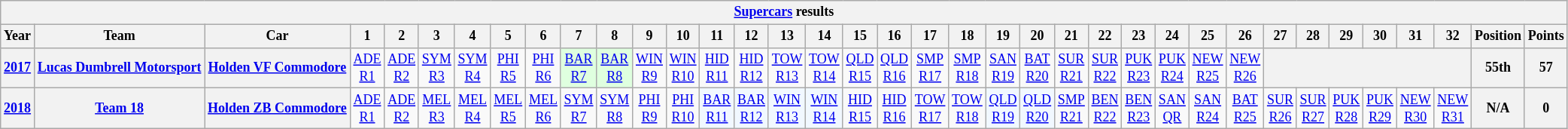<table class="wikitable" style="text-align:center; font-size:75%">
<tr>
<th colspan=45><a href='#'>Supercars</a> results</th>
</tr>
<tr>
<th>Year</th>
<th>Team</th>
<th>Car</th>
<th>1</th>
<th>2</th>
<th>3</th>
<th>4</th>
<th>5</th>
<th>6</th>
<th>7</th>
<th>8</th>
<th>9</th>
<th>10</th>
<th>11</th>
<th>12</th>
<th>13</th>
<th>14</th>
<th>15</th>
<th>16</th>
<th>17</th>
<th>18</th>
<th>19</th>
<th>20</th>
<th>21</th>
<th>22</th>
<th>23</th>
<th>24</th>
<th>25</th>
<th>26</th>
<th>27</th>
<th>28</th>
<th>29</th>
<th>30</th>
<th>31</th>
<th>32</th>
<th>Position</th>
<th>Points</th>
</tr>
<tr>
<th><a href='#'>2017</a></th>
<th nowrap><a href='#'>Lucas Dumbrell Motorsport</a></th>
<th nowrap><a href='#'>Holden VF Commodore</a></th>
<td><a href='#'>ADE<br>R1</a></td>
<td><a href='#'>ADE<br>R2</a></td>
<td><a href='#'>SYM<br>R3</a></td>
<td><a href='#'>SYM<br>R4</a></td>
<td><a href='#'>PHI<br>R5</a></td>
<td><a href='#'>PHI<br>R6</a></td>
<td style=background:#DFFFDF><a href='#'>BAR<br>R7</a><br></td>
<td style=background:#DFFFDF><a href='#'>BAR<br>R8</a><br></td>
<td><a href='#'>WIN<br>R9</a></td>
<td><a href='#'>WIN<br>R10</a></td>
<td><a href='#'>HID<br>R11</a></td>
<td><a href='#'>HID<br>R12</a></td>
<td><a href='#'>TOW<br>R13</a></td>
<td><a href='#'>TOW<br>R14</a></td>
<td><a href='#'>QLD<br>R15</a></td>
<td><a href='#'>QLD<br>R16</a></td>
<td><a href='#'>SMP<br>R17</a></td>
<td><a href='#'>SMP<br>R18</a></td>
<td><a href='#'>SAN<br>R19</a></td>
<td><a href='#'>BAT<br>R20</a></td>
<td><a href='#'>SUR<br>R21</a></td>
<td><a href='#'>SUR<br>R22</a></td>
<td><a href='#'>PUK<br>R23</a></td>
<td><a href='#'>PUK<br>R24</a></td>
<td><a href='#'>NEW<br>R25</a></td>
<td><a href='#'>NEW<br>R26</a></td>
<th colspan=6></th>
<th>55th</th>
<th>57</th>
</tr>
<tr>
<th><a href='#'>2018</a></th>
<th nowrap><a href='#'>Team 18</a></th>
<th nowrap><a href='#'>Holden ZB Commodore</a></th>
<td><a href='#'>ADE<br>R1</a></td>
<td><a href='#'>ADE<br>R2</a></td>
<td><a href='#'>MEL<br>R3</a></td>
<td><a href='#'>MEL<br>R4</a></td>
<td><a href='#'>MEL<br>R5</a></td>
<td><a href='#'>MEL<br>R6</a></td>
<td><a href='#'>SYM<br>R7</a></td>
<td><a href='#'>SYM<br>R8</a></td>
<td><a href='#'>PHI<br>R9</a></td>
<td><a href='#'>PHI<br>R10</a></td>
<td style=background:#f1f8ff><a href='#'>BAR<br>R11</a><br></td>
<td style=background:#f1f8ff><a href='#'>BAR<br>R12</a><br></td>
<td style=background:#f1f8ff><a href='#'>WIN<br>R13</a><br></td>
<td style=background:#f1f8ff><a href='#'>WIN<br>R14</a><br></td>
<td><a href='#'>HID<br>R15</a></td>
<td><a href='#'>HID<br>R16</a></td>
<td><a href='#'>TOW<br>R17</a></td>
<td><a href='#'>TOW<br>R18</a></td>
<td style=background:#F1F8FF><a href='#'>QLD<br>R19</a><br></td>
<td style=background:#F1F8FF><a href='#'>QLD<br>R20</a><br></td>
<td><a href='#'>SMP<br>R21</a></td>
<td><a href='#'>BEN<br>R22</a></td>
<td><a href='#'>BEN<br>R23</a></td>
<td><a href='#'>SAN<br>QR</a></td>
<td><a href='#'>SAN<br>R24</a></td>
<td><a href='#'>BAT<br>R25</a></td>
<td><a href='#'>SUR<br>R26</a></td>
<td><a href='#'>SUR<br>R27</a></td>
<td><a href='#'>PUK<br>R28</a></td>
<td><a href='#'>PUK<br>R29</a></td>
<td><a href='#'>NEW<br>R30</a></td>
<td><a href='#'>NEW<br>R31</a></td>
<th>N/A</th>
<th>0</th>
</tr>
</table>
